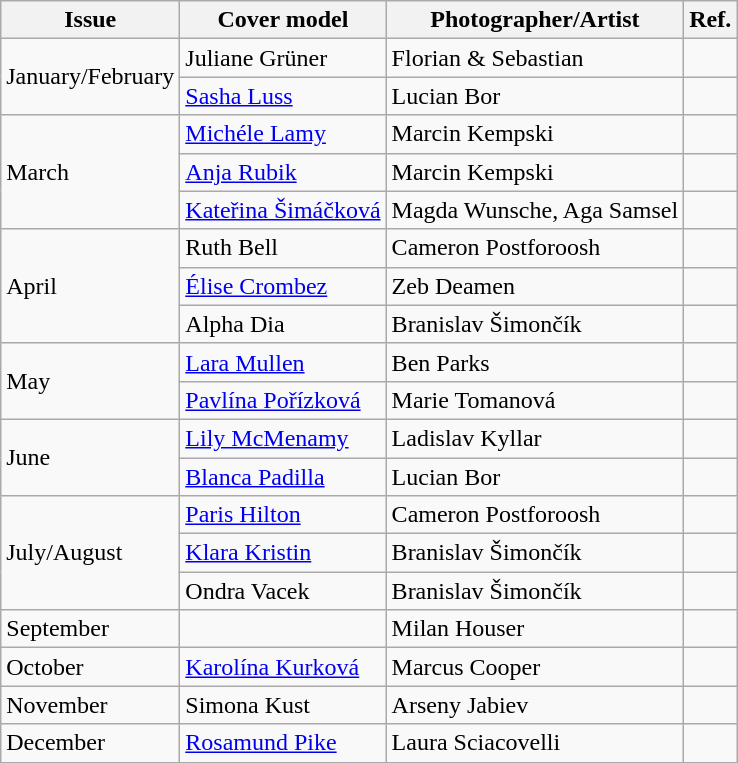<table class="sortable wikitable">
<tr>
<th>Issue</th>
<th>Cover model</th>
<th>Photographer/Artist</th>
<th>Ref.</th>
</tr>
<tr>
<td rowspan="2">January/February</td>
<td>Juliane Grüner</td>
<td>Florian & Sebastian</td>
<td></td>
</tr>
<tr>
<td><a href='#'>Sasha Luss</a></td>
<td>Lucian Bor</td>
<td></td>
</tr>
<tr>
<td rowspan="3">March</td>
<td><a href='#'>Michéle Lamy</a></td>
<td>Marcin Kempski</td>
<td></td>
</tr>
<tr>
<td><a href='#'>Anja Rubik</a></td>
<td>Marcin Kempski</td>
<td></td>
</tr>
<tr>
<td><a href='#'>Kateřina Šimáčková</a></td>
<td>Magda Wunsche, Aga Samsel</td>
<td></td>
</tr>
<tr>
<td rowspan="3">April</td>
<td>Ruth Bell</td>
<td>Cameron Postforoosh</td>
<td></td>
</tr>
<tr>
<td><a href='#'>Élise Crombez</a></td>
<td>Zeb Deamen</td>
<td></td>
</tr>
<tr>
<td>Alpha Dia</td>
<td>Branislav Šimončík</td>
<td></td>
</tr>
<tr>
<td rowspan="2">May</td>
<td><a href='#'>Lara Mullen</a></td>
<td>Ben Parks</td>
<td></td>
</tr>
<tr>
<td><a href='#'>Pavlína Pořízková</a></td>
<td>Marie Tomanová</td>
<td></td>
</tr>
<tr>
<td rowspan="2">June</td>
<td><a href='#'>Lily McMenamy</a></td>
<td>Ladislav Kyllar</td>
<td></td>
</tr>
<tr>
<td><a href='#'>Blanca Padilla</a></td>
<td>Lucian Bor</td>
<td></td>
</tr>
<tr>
<td rowspan="3">July/August</td>
<td><a href='#'>Paris Hilton</a></td>
<td>Cameron Postforoosh</td>
<td></td>
</tr>
<tr>
<td><a href='#'>Klara Kristin</a></td>
<td>Branislav Šimončík</td>
<td></td>
</tr>
<tr>
<td>Ondra Vacek</td>
<td>Branislav Šimončík</td>
<td></td>
</tr>
<tr>
<td>September</td>
<td></td>
<td>Milan Houser</td>
<td></td>
</tr>
<tr>
<td>October</td>
<td><a href='#'>Karolína Kurková</a></td>
<td>Marcus Cooper</td>
<td></td>
</tr>
<tr>
<td>November</td>
<td>Simona Kust</td>
<td>Arseny Jabiev</td>
<td></td>
</tr>
<tr>
<td>December</td>
<td><a href='#'>Rosamund Pike</a></td>
<td>Laura Sciacovelli</td>
<td></td>
</tr>
</table>
